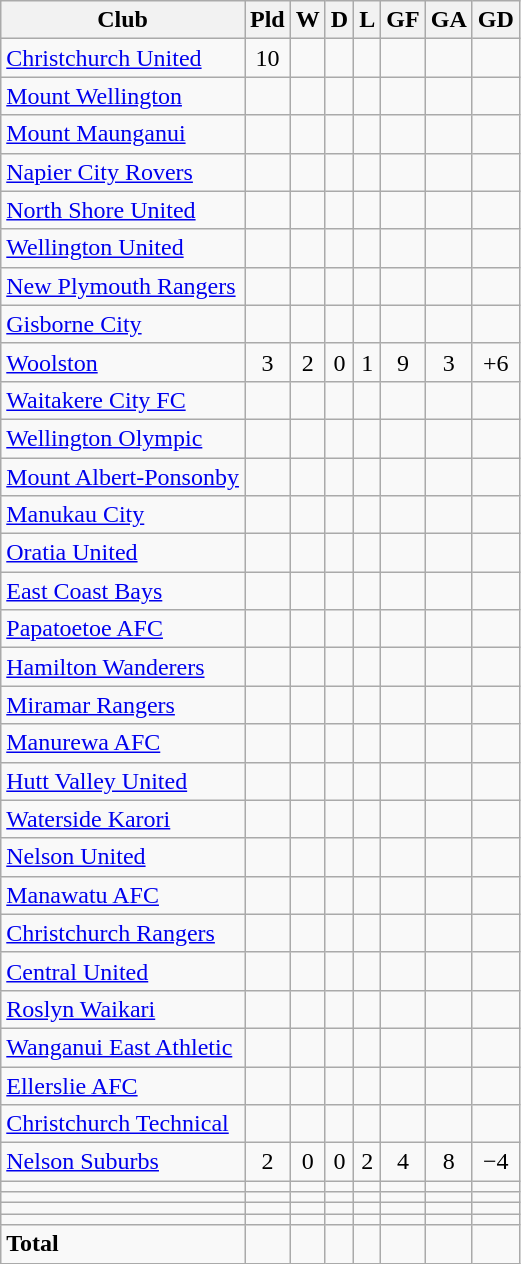<table class="wikitable sortable" style="text-align:center;">
<tr>
<th>Club</th>
<th>Pld</th>
<th>W</th>
<th>D</th>
<th>L</th>
<th>GF</th>
<th>GA</th>
<th>GD</th>
</tr>
<tr>
<td style="text-align:left;"><a href='#'>Christchurch United</a></td>
<td>10</td>
<td></td>
<td></td>
<td></td>
<td></td>
<td></td>
<td></td>
</tr>
<tr>
<td style="text-align:left;"><a href='#'>Mount Wellington</a></td>
<td></td>
<td></td>
<td></td>
<td></td>
<td></td>
<td></td>
<td></td>
</tr>
<tr>
<td style="text-align:left;"><a href='#'>Mount Maunganui</a></td>
<td></td>
<td></td>
<td></td>
<td></td>
<td></td>
<td></td>
<td></td>
</tr>
<tr>
<td style="text-align:left;"><a href='#'>Napier City Rovers</a></td>
<td></td>
<td></td>
<td></td>
<td></td>
<td></td>
<td></td>
<td></td>
</tr>
<tr>
<td style="text-align:left;"><a href='#'>North Shore United</a></td>
<td></td>
<td></td>
<td></td>
<td></td>
<td></td>
<td></td>
<td></td>
</tr>
<tr>
<td style="text-align:left;"><a href='#'>Wellington United</a></td>
<td></td>
<td></td>
<td></td>
<td></td>
<td></td>
<td></td>
<td></td>
</tr>
<tr>
<td style="text-align:left;"><a href='#'>New Plymouth Rangers</a></td>
<td></td>
<td></td>
<td></td>
<td></td>
<td></td>
<td></td>
<td></td>
</tr>
<tr>
<td style="text-align:left;"><a href='#'>Gisborne City</a></td>
<td></td>
<td></td>
<td></td>
<td></td>
<td></td>
<td></td>
<td></td>
</tr>
<tr>
<td style="text-align:left;"><a href='#'>Woolston</a></td>
<td>3</td>
<td>2</td>
<td>0</td>
<td>1</td>
<td>9</td>
<td>3</td>
<td>+6</td>
</tr>
<tr>
<td style="text-align:left;"><a href='#'>Waitakere City FC</a></td>
<td></td>
<td></td>
<td></td>
<td></td>
<td></td>
<td></td>
<td></td>
</tr>
<tr>
<td style="text-align:left;"><a href='#'>Wellington Olympic</a></td>
<td></td>
<td></td>
<td></td>
<td></td>
<td></td>
<td></td>
<td></td>
</tr>
<tr>
<td style="text-align:left;"><a href='#'>Mount Albert-Ponsonby</a></td>
<td></td>
<td></td>
<td></td>
<td></td>
<td></td>
<td></td>
<td></td>
</tr>
<tr>
<td style="text-align:left;"><a href='#'>Manukau City</a></td>
<td></td>
<td></td>
<td></td>
<td></td>
<td></td>
<td></td>
<td></td>
</tr>
<tr>
<td style="text-align:left;"><a href='#'>Oratia United</a></td>
<td></td>
<td></td>
<td></td>
<td></td>
<td></td>
<td></td>
<td></td>
</tr>
<tr>
<td style="text-align:left;"><a href='#'>East Coast Bays</a></td>
<td></td>
<td></td>
<td></td>
<td></td>
<td></td>
<td></td>
<td></td>
</tr>
<tr>
<td style="text-align:left;"><a href='#'>Papatoetoe AFC</a></td>
<td></td>
<td></td>
<td></td>
<td></td>
<td></td>
<td></td>
<td></td>
</tr>
<tr>
<td style="text-align:left;"><a href='#'>Hamilton Wanderers</a></td>
<td></td>
<td></td>
<td></td>
<td></td>
<td></td>
<td></td>
<td></td>
</tr>
<tr>
<td style="text-align:left;"><a href='#'>Miramar Rangers</a></td>
<td></td>
<td></td>
<td></td>
<td></td>
<td></td>
<td></td>
<td></td>
</tr>
<tr>
<td style="text-align:left;"><a href='#'>Manurewa AFC</a></td>
<td></td>
<td></td>
<td></td>
<td></td>
<td></td>
<td></td>
<td></td>
</tr>
<tr>
<td style="text-align:left;"><a href='#'>Hutt Valley United</a></td>
<td></td>
<td></td>
<td></td>
<td></td>
<td></td>
<td></td>
<td></td>
</tr>
<tr>
<td style="text-align:left;"><a href='#'>Waterside Karori</a></td>
<td></td>
<td></td>
<td></td>
<td></td>
<td></td>
<td></td>
<td></td>
</tr>
<tr>
<td style="text-align:left;"><a href='#'>Nelson United</a></td>
<td></td>
<td></td>
<td></td>
<td></td>
<td></td>
<td></td>
<td></td>
</tr>
<tr>
<td style="text-align:left;"><a href='#'>Manawatu AFC</a></td>
<td></td>
<td></td>
<td></td>
<td></td>
<td></td>
<td></td>
<td></td>
</tr>
<tr>
<td style="text-align:left;"><a href='#'>Christchurch Rangers</a></td>
<td></td>
<td></td>
<td></td>
<td></td>
<td></td>
<td></td>
<td></td>
</tr>
<tr>
<td style="text-align:left;"><a href='#'>Central United</a></td>
<td></td>
<td></td>
<td></td>
<td></td>
<td></td>
<td></td>
<td></td>
</tr>
<tr>
<td style="text-align:left;"><a href='#'>Roslyn Waikari</a></td>
<td></td>
<td></td>
<td></td>
<td></td>
<td></td>
<td></td>
<td></td>
</tr>
<tr>
<td style="text-align:left;"><a href='#'>Wanganui East Athletic</a></td>
<td></td>
<td></td>
<td></td>
<td></td>
<td></td>
<td></td>
<td></td>
</tr>
<tr>
<td style="text-align:left;"><a href='#'>Ellerslie AFC</a></td>
<td></td>
<td></td>
<td></td>
<td></td>
<td></td>
<td></td>
<td></td>
</tr>
<tr>
<td style="text-align:left;"><a href='#'>Christchurch Technical</a></td>
<td></td>
<td></td>
<td></td>
<td></td>
<td></td>
<td></td>
<td></td>
</tr>
<tr>
<td style="text-align:left;"><a href='#'>Nelson Suburbs</a></td>
<td>2</td>
<td>0</td>
<td>0</td>
<td>2</td>
<td>4</td>
<td>8</td>
<td>−4</td>
</tr>
<tr>
<td></td>
<td></td>
<td></td>
<td></td>
<td></td>
<td></td>
<td></td>
<td></td>
</tr>
<tr>
<td></td>
<td></td>
<td></td>
<td></td>
<td></td>
<td></td>
<td></td>
<td></td>
</tr>
<tr>
<td></td>
<td></td>
<td></td>
<td></td>
<td></td>
<td></td>
<td></td>
<td></td>
</tr>
<tr>
<td></td>
<td></td>
<td></td>
<td></td>
<td></td>
<td></td>
<td></td>
<td></td>
</tr>
<tr>
<td style="text-align:left;"><strong>Total</strong></td>
<td><strong></strong></td>
<td><strong></strong></td>
<td><strong></strong></td>
<td><strong></strong></td>
<td><strong></strong></td>
<td><strong> </strong></td>
<td><strong></strong></td>
</tr>
</table>
